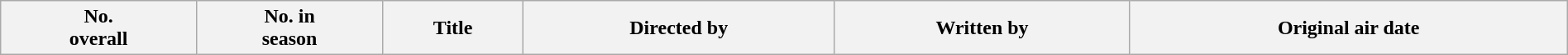<table class="wikitable plainrowheaders" style="width:100%; background:#fff;">
<tr>
<th style="background:#;">No.<br>overall</th>
<th style="background:#;">No. in<br>season</th>
<th style="background:#;">Title</th>
<th style="background:#;">Directed by</th>
<th style="background:#;">Written by</th>
<th style="background:#;">Original air date<br>







</th>
</tr>
</table>
